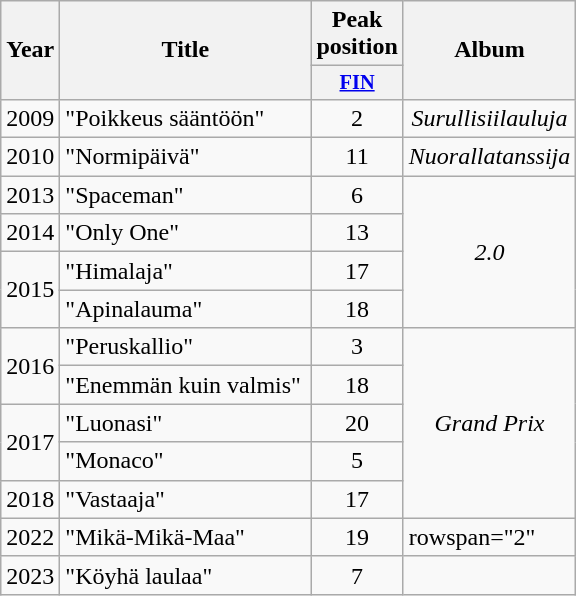<table class="wikitable">
<tr>
<th align="center" rowspan="2" width="10">Year</th>
<th align="center" rowspan="2" width="160">Title</th>
<th align="center" colspan="1" width="20">Peak position</th>
<th align="center" rowspan="2" width="70">Album</th>
</tr>
<tr>
<th scope="col" style="width:3em;font-size:85%;"><a href='#'>FIN</a><br></th>
</tr>
<tr>
<td>2009</td>
<td>"Poikkeus sääntöön"</td>
<td style="text-align:center;">2</td>
<td style="text-align:center;"><em>Surullisiilauluja</em></td>
</tr>
<tr>
<td>2010</td>
<td>"Normipäivä"</td>
<td style="text-align:center;">11</td>
<td style="text-align:center;"><em>Nuorallatanssija</em></td>
</tr>
<tr>
<td>2013</td>
<td>"Spaceman"</td>
<td style="text-align:center;">6</td>
<td style="text-align:center;" rowspan=4><em>2.0</em></td>
</tr>
<tr>
<td>2014</td>
<td>"Only One"</td>
<td style="text-align:center;">13</td>
</tr>
<tr>
<td align="center" rowspan="2">2015</td>
<td>"Himalaja"</td>
<td style="text-align:center;">17</td>
</tr>
<tr>
<td>"Apinalauma"</td>
<td style="text-align:center;">18</td>
</tr>
<tr>
<td rowspan="2">2016</td>
<td>"Peruskallio"</td>
<td style="text-align:center;">3</td>
<td style="text-align:center;" rowspan=5><em>Grand Prix</em></td>
</tr>
<tr>
<td>"Enemmän kuin valmis"</td>
<td style="text-align:center;">18</td>
</tr>
<tr>
<td rowspan="2">2017</td>
<td>"Luonasi"</td>
<td style="text-align:center;">20</td>
</tr>
<tr>
<td>"Monaco"</td>
<td style="text-align:center;">5</td>
</tr>
<tr>
<td>2018</td>
<td>"Vastaaja"<br></td>
<td style="text-align:center;">17</td>
</tr>
<tr>
<td>2022</td>
<td>"Mikä-Mikä-Maa"<br></td>
<td style="text-align:center;">19</td>
<td>rowspan="2" </td>
</tr>
<tr>
<td>2023</td>
<td>"Köyhä laulaa"<br></td>
<td style="text-align:center;">7<br></td>
</tr>
</table>
